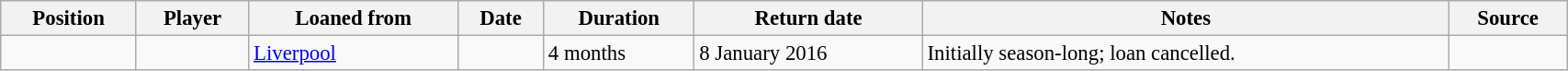<table class="wikitable sortable" style="width:90%; text-align:center; font-size:95%; text-align:left;">
<tr>
<th>Position</th>
<th>Player</th>
<th>Loaned from</th>
<th>Date</th>
<th>Duration</th>
<th>Return date</th>
<th>Notes</th>
<th>Source</th>
</tr>
<tr>
<td></td>
<td></td>
<td> <a href='#'>Liverpool</a></td>
<td></td>
<td>4 months</td>
<td>8 January 2016</td>
<td>Initially season-long; loan cancelled.</td>
<td></td>
</tr>
</table>
